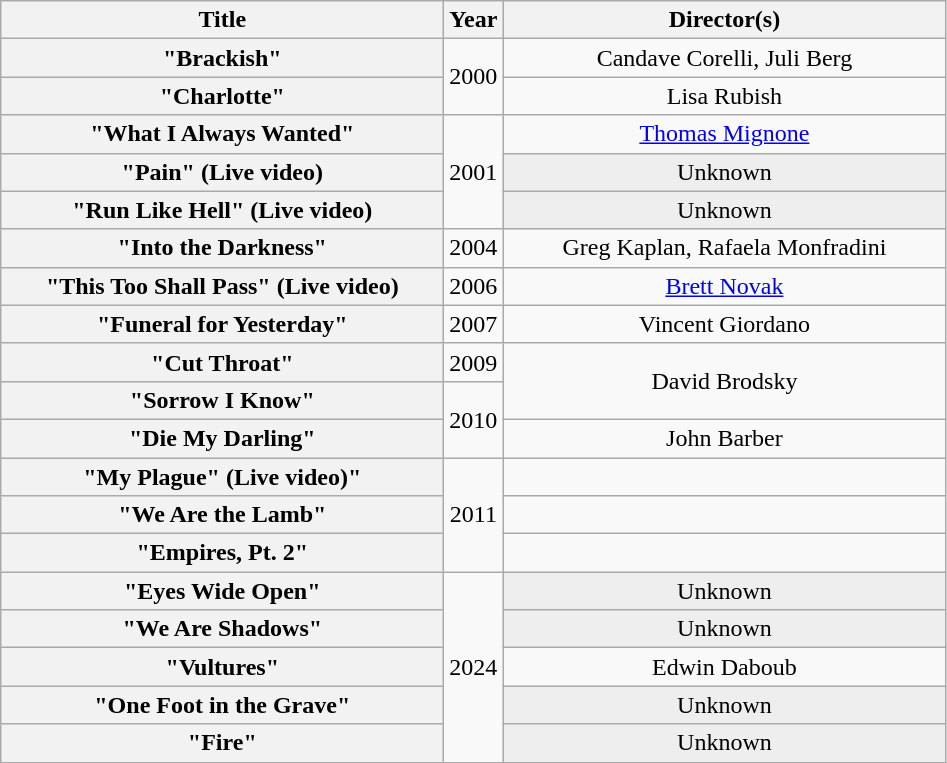<table class="wikitable plainrowheaders" style="text-align:center;">
<tr>
<th scope="col" style="width:18em;">Title</th>
<th scope="col">Year</th>
<th scope="col" style="width:18em;">Director(s)</th>
</tr>
<tr>
<th scope="row">"Brackish"</th>
<td rowspan="2">2000</td>
<td>Candave Corelli, Juli Berg</td>
</tr>
<tr>
<th scope="row">"Charlotte"</th>
<td>Lisa Rubish</td>
</tr>
<tr>
<th scope="row">"What I Always Wanted"</th>
<td rowspan="3">2001</td>
<td><a href='#'>Thomas Mignone</a></td>
</tr>
<tr>
<th scope="row">"Pain" (Live video)</th>
<td style="background: var(--background-color-interactive, #EEE); color: var(--color-base, black); vertical-align: middle; white-space: nowrap; text-align: center; " class="table-Unknown">Unknown</td>
</tr>
<tr>
<th scope="row">"Run Like Hell" (Live video)</th>
<td style="background: var(--background-color-interactive, #EEE); color: var(--color-base, black); vertical-align: middle; white-space: nowrap; text-align: center; " class="table-Unknown">Unknown</td>
</tr>
<tr>
<th scope="row">"Into the Darkness"</th>
<td>2004</td>
<td>Greg Kaplan, Rafaela Monfradini</td>
</tr>
<tr>
<th scope="row">"This Too Shall Pass" (Live video)</th>
<td>2006</td>
<td><a href='#'>Brett Novak</a></td>
</tr>
<tr>
<th scope="row">"Funeral for Yesterday"</th>
<td>2007</td>
<td>Vincent Giordano</td>
</tr>
<tr>
<th scope="row">"Cut Throat"</th>
<td>2009</td>
<td rowspan="2">David Brodsky</td>
</tr>
<tr>
<th scope="row">"Sorrow I Know"</th>
<td rowspan="2">2010</td>
</tr>
<tr>
<th scope="row">"Die My Darling"</th>
<td>John Barber</td>
</tr>
<tr>
<th scope="row">"My Plague" (Live video)"</th>
<td rowspan="3">2011</td>
<td></td>
</tr>
<tr>
<th scope="row">"We Are the Lamb"</th>
<td></td>
</tr>
<tr>
<th scope="row">"Empires, Pt. 2"</th>
<td></td>
</tr>
<tr>
<th scope="row">"Eyes Wide Open"</th>
<td rowspan="5">2024</td>
<td style="background: var(--background-color-interactive, #EEE); color: var(--color-base, black); vertical-align: middle; white-space: nowrap; text-align: center; " class="table-Unknown">Unknown</td>
</tr>
<tr>
<th scope="row">"We Are Shadows"</th>
<td style="background: var(--background-color-interactive, #EEE); color: var(--color-base, black); vertical-align: middle; white-space: nowrap; text-align: center; " class="table-Unknown">Unknown</td>
</tr>
<tr>
<th scope="row">"Vultures"</th>
<td>Edwin Daboub</td>
</tr>
<tr>
<th scope="row">"One Foot in the Grave"</th>
<td style="background: var(--background-color-interactive, #EEE); color: var(--color-base, black); vertical-align: middle; white-space: nowrap; text-align: center; " class="table-Unknown">Unknown</td>
</tr>
<tr>
<th scope="row">"Fire"</th>
<td style="background: var(--background-color-interactive, #EEE); color: var(--color-base, black); vertical-align: middle; white-space: nowrap; text-align: center; " class="table-Unknown">Unknown</td>
</tr>
</table>
